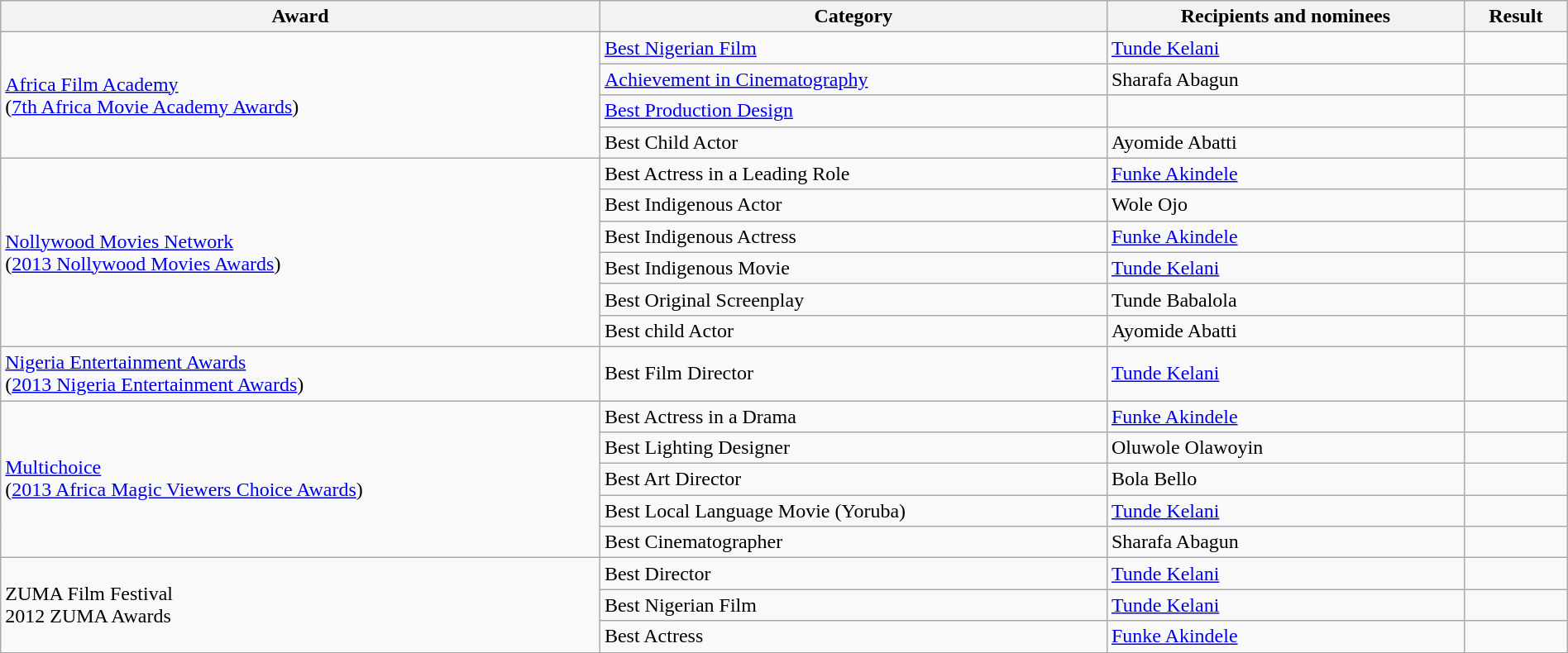<table class="wikitable sortable" style="width:100%">
<tr>
<th>Award</th>
<th>Category</th>
<th>Recipients and nominees</th>
<th>Result</th>
</tr>
<tr>
<td rowspan=4><a href='#'>Africa Film Academy</a> <br> (<a href='#'>7th Africa Movie Academy Awards</a>)</td>
<td><a href='#'>Best Nigerian Film</a></td>
<td><a href='#'>Tunde Kelani</a></td>
<td></td>
</tr>
<tr>
<td><a href='#'>Achievement in Cinematography</a></td>
<td>Sharafa Abagun</td>
<td></td>
</tr>
<tr>
<td><a href='#'>Best Production Design</a></td>
<td></td>
<td></td>
</tr>
<tr>
<td>Best Child Actor</td>
<td>Ayomide Abatti</td>
<td></td>
</tr>
<tr>
<td rowspan=6><a href='#'>Nollywood Movies Network</a> <br> (<a href='#'>2013 Nollywood Movies Awards</a>)</td>
<td>Best Actress in a Leading Role</td>
<td><a href='#'>Funke Akindele</a></td>
<td></td>
</tr>
<tr>
<td>Best Indigenous Actor</td>
<td>Wole Ojo</td>
<td></td>
</tr>
<tr>
<td>Best Indigenous Actress</td>
<td><a href='#'>Funke Akindele</a></td>
<td></td>
</tr>
<tr>
<td>Best Indigenous Movie</td>
<td><a href='#'>Tunde Kelani</a></td>
<td></td>
</tr>
<tr>
<td>Best Original Screenplay</td>
<td>Tunde Babalola</td>
<td></td>
</tr>
<tr>
<td>Best child Actor</td>
<td>Ayomide Abatti</td>
<td></td>
</tr>
<tr>
<td><a href='#'>Nigeria Entertainment Awards</a> <br> (<a href='#'>2013 Nigeria Entertainment Awards</a>)</td>
<td>Best Film Director</td>
<td><a href='#'>Tunde Kelani</a></td>
<td></td>
</tr>
<tr>
<td rowspan=5><a href='#'>Multichoice</a> <br> (<a href='#'>2013 Africa Magic Viewers Choice Awards</a>)</td>
<td>Best Actress in a Drama</td>
<td><a href='#'>Funke Akindele</a></td>
<td></td>
</tr>
<tr>
<td>Best Lighting Designer</td>
<td>Oluwole Olawoyin</td>
<td></td>
</tr>
<tr>
<td>Best Art Director</td>
<td>Bola Bello</td>
<td></td>
</tr>
<tr>
<td>Best Local Language Movie (Yoruba)</td>
<td><a href='#'>Tunde Kelani</a></td>
<td></td>
</tr>
<tr>
<td>Best Cinematographer</td>
<td>Sharafa Abagun</td>
<td></td>
</tr>
<tr>
<td rowspan=3>ZUMA Film Festival <br> 2012 ZUMA Awards</td>
<td>Best Director</td>
<td><a href='#'>Tunde Kelani</a></td>
<td></td>
</tr>
<tr>
<td>Best Nigerian Film</td>
<td><a href='#'>Tunde Kelani</a></td>
<td></td>
</tr>
<tr>
<td>Best Actress</td>
<td><a href='#'>Funke Akindele</a></td>
<td></td>
</tr>
</table>
